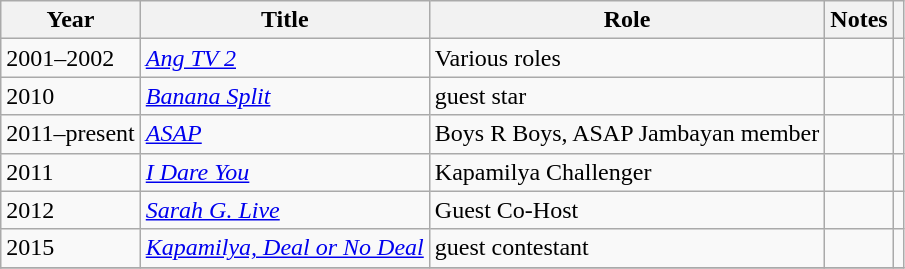<table class="wikitable sortable">
<tr>
<th>Year</th>
<th>Title</th>
<th>Role</th>
<th>Notes</th>
<th></th>
</tr>
<tr>
<td>2001–2002</td>
<td><em><a href='#'>Ang TV 2</a></em></td>
<td>Various roles</td>
<td></td>
<td></td>
</tr>
<tr>
<td>2010</td>
<td><em><a href='#'>Banana Split</a></em></td>
<td>guest star</td>
<td></td>
<td></td>
</tr>
<tr>
<td>2011–present</td>
<td><em><a href='#'>ASAP</a></em></td>
<td>Boys R Boys, ASAP Jambayan member</td>
<td></td>
<td></td>
</tr>
<tr>
<td>2011</td>
<td><em><a href='#'>I Dare You</a></em></td>
<td>Kapamilya Challenger</td>
<td></td>
<td></td>
</tr>
<tr>
<td>2012</td>
<td><em><a href='#'>Sarah G. Live</a></em></td>
<td>Guest Co-Host</td>
<td></td>
<td></td>
</tr>
<tr>
<td>2015</td>
<td><em><a href='#'>Kapamilya, Deal or No Deal</a></em></td>
<td>guest contestant</td>
<td></td>
<td></td>
</tr>
<tr>
</tr>
</table>
